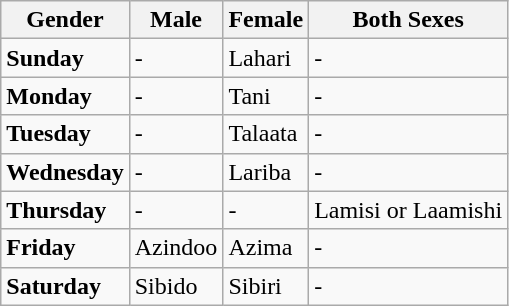<table class="wikitable">
<tr>
<th>Gender</th>
<th>Male</th>
<th>Female</th>
<th>Both Sexes</th>
</tr>
<tr>
<td><strong>Sunday</strong></td>
<td>-</td>
<td>Lahari</td>
<td>-</td>
</tr>
<tr>
<td><strong>Monday</strong></td>
<td>-</td>
<td>Tani</td>
<td>-</td>
</tr>
<tr>
<td><strong>Tuesday</strong></td>
<td>-</td>
<td>Talaata</td>
<td>-</td>
</tr>
<tr>
<td><strong>Wednesday</strong></td>
<td>-</td>
<td>Lariba</td>
<td>-</td>
</tr>
<tr>
<td><strong>Thursday</strong></td>
<td>-</td>
<td>-</td>
<td>Lamisi or Laamishi</td>
</tr>
<tr>
<td><strong>Friday</strong></td>
<td>Azindoo</td>
<td>Azima</td>
<td>-</td>
</tr>
<tr>
<td><strong>Saturday</strong></td>
<td>Sibido</td>
<td>Sibiri</td>
<td>-</td>
</tr>
</table>
